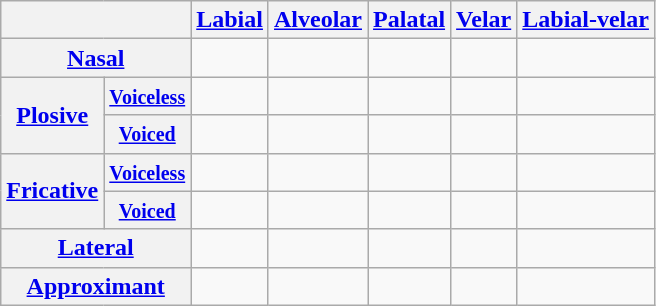<table class="wikitable" style="text-align: center;">
<tr>
<th colspan="2"></th>
<th><a href='#'>Labial</a></th>
<th><a href='#'>Alveolar</a></th>
<th><a href='#'>Palatal</a></th>
<th><a href='#'>Velar</a></th>
<th><a href='#'>Labial-velar</a></th>
</tr>
<tr>
<th colspan="2"><a href='#'>Nasal</a></th>
<td></td>
<td></td>
<td></td>
<td></td>
<td></td>
</tr>
<tr>
<th rowspan="2"><a href='#'>Plosive</a></th>
<th><small><a href='#'>Voiceless</a></small></th>
<td></td>
<td></td>
<td></td>
<td></td>
<td></td>
</tr>
<tr>
<th><small><a href='#'>Voiced</a></small></th>
<td></td>
<td></td>
<td></td>
<td></td>
<td></td>
</tr>
<tr>
<th rowspan="2"><a href='#'>Fricative</a></th>
<th><small><a href='#'>Voiceless</a></small></th>
<td></td>
<td></td>
<td></td>
<td></td>
<td></td>
</tr>
<tr>
<th><small><a href='#'>Voiced</a></small></th>
<td></td>
<td></td>
<td></td>
<td></td>
<td></td>
</tr>
<tr>
<th colspan="2"><a href='#'>Lateral</a></th>
<td></td>
<td></td>
<td></td>
<td></td>
<td></td>
</tr>
<tr>
<th colspan="2"><a href='#'>Approximant</a></th>
<td></td>
<td></td>
<td></td>
<td></td>
<td></td>
</tr>
</table>
